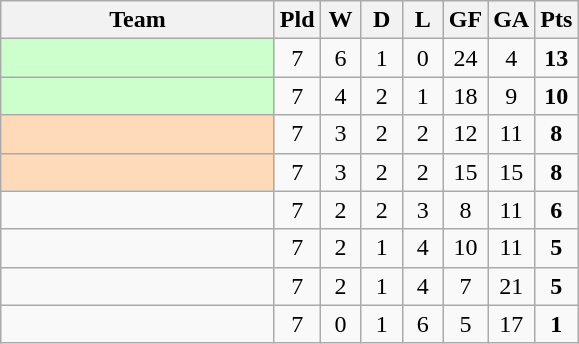<table class="wikitable" style="text-align:center">
<tr>
<th width=175>Team</th>
<th width=20>Pld</th>
<th width=20>W</th>
<th width=20>D</th>
<th width=20>L</th>
<th width=20>GF</th>
<th width=20>GA</th>
<th width=20>Pts</th>
</tr>
<tr>
<td align=left style="background:#ccffcc;"></td>
<td>7</td>
<td>6</td>
<td>1</td>
<td>0</td>
<td>24</td>
<td>4</td>
<td><strong>13</strong></td>
</tr>
<tr>
<td align=left style="background:#ccffcc;"></td>
<td>7</td>
<td>4</td>
<td>2</td>
<td>1</td>
<td>18</td>
<td>9</td>
<td><strong>10</strong></td>
</tr>
<tr>
<td align=left style="background:#ffdab9;"></td>
<td>7</td>
<td>3</td>
<td>2</td>
<td>2</td>
<td>12</td>
<td>11</td>
<td><strong>8</strong></td>
</tr>
<tr>
<td align=left style="background:#ffdab9;"></td>
<td>7</td>
<td>3</td>
<td>2</td>
<td>2</td>
<td>15</td>
<td>15</td>
<td><strong>8</strong></td>
</tr>
<tr>
<td align=left></td>
<td>7</td>
<td>2</td>
<td>2</td>
<td>3</td>
<td>8</td>
<td>11</td>
<td><strong>6</strong></td>
</tr>
<tr>
<td align=left></td>
<td>7</td>
<td>2</td>
<td>1</td>
<td>4</td>
<td>10</td>
<td>11</td>
<td><strong>5</strong></td>
</tr>
<tr>
<td align=left></td>
<td>7</td>
<td>2</td>
<td>1</td>
<td>4</td>
<td>7</td>
<td>21</td>
<td><strong>5</strong></td>
</tr>
<tr>
<td align=left></td>
<td>7</td>
<td>0</td>
<td>1</td>
<td>6</td>
<td>5</td>
<td>17</td>
<td><strong>1</strong></td>
</tr>
</table>
